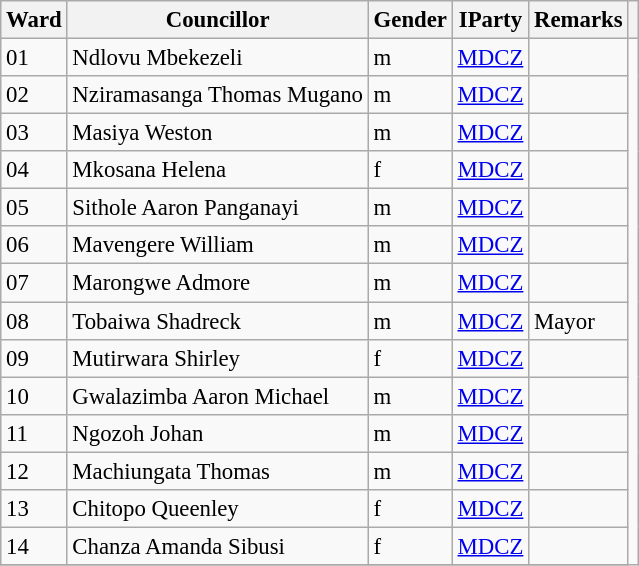<table class="wikitable sortable" style="font-size: 95%;">
<tr>
<th>Ward</th>
<th>Councillor</th>
<th>Gender</th>
<th>IParty</th>
<th>Remarks</th>
<th></th>
</tr>
<tr>
<td>01</td>
<td>Ndlovu Mbekezeli</td>
<td>m</td>
<td><a href='#'>MDCZ</a></td>
<td></td>
</tr>
<tr>
<td>02</td>
<td>Nziramasanga Thomas Mugano</td>
<td>m</td>
<td><a href='#'>MDCZ</a></td>
<td></td>
</tr>
<tr>
<td>03</td>
<td>Masiya Weston</td>
<td>m</td>
<td><a href='#'>MDCZ</a></td>
<td></td>
</tr>
<tr>
<td>04</td>
<td>Mkosana Helena</td>
<td>f</td>
<td><a href='#'>MDCZ</a></td>
<td></td>
</tr>
<tr>
<td>05</td>
<td>Sithole Aaron Panganayi</td>
<td>m</td>
<td><a href='#'>MDCZ</a></td>
<td></td>
</tr>
<tr>
<td>06</td>
<td>Mavengere William</td>
<td>m</td>
<td><a href='#'>MDCZ</a></td>
<td></td>
</tr>
<tr>
<td>07</td>
<td>Marongwe Admore</td>
<td>m</td>
<td><a href='#'>MDCZ</a></td>
<td></td>
</tr>
<tr>
<td>08</td>
<td>Tobaiwa Shadreck</td>
<td>m</td>
<td><a href='#'>MDCZ</a></td>
<td>Mayor</td>
</tr>
<tr>
<td>09</td>
<td>Mutirwara Shirley</td>
<td>f</td>
<td><a href='#'>MDCZ</a></td>
<td></td>
</tr>
<tr>
<td>10</td>
<td>Gwalazimba Aaron Michael</td>
<td>m</td>
<td><a href='#'>MDCZ</a></td>
<td></td>
</tr>
<tr>
<td>11</td>
<td>Ngozoh Johan</td>
<td>m</td>
<td><a href='#'>MDCZ</a></td>
<td></td>
</tr>
<tr>
<td>12</td>
<td>Machiungata Thomas</td>
<td>m</td>
<td><a href='#'>MDCZ</a></td>
<td></td>
</tr>
<tr>
<td>13</td>
<td>Chitopo Queenley</td>
<td>f</td>
<td><a href='#'>MDCZ</a></td>
<td></td>
</tr>
<tr>
<td>14</td>
<td>Chanza Amanda Sibusi</td>
<td>f</td>
<td><a href='#'>MDCZ</a></td>
<td></td>
</tr>
<tr>
</tr>
</table>
